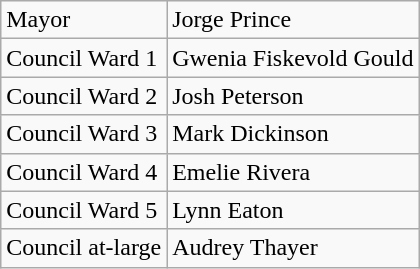<table class="wikitable">
<tr>
<td>Mayor</td>
<td>Jorge Prince</td>
</tr>
<tr>
<td>Council Ward 1</td>
<td>Gwenia Fiskevold Gould</td>
</tr>
<tr>
<td>Council Ward 2</td>
<td>Josh Peterson</td>
</tr>
<tr>
<td>Council Ward 3</td>
<td>Mark Dickinson</td>
</tr>
<tr>
<td>Council Ward 4</td>
<td>Emelie Rivera</td>
</tr>
<tr>
<td>Council Ward 5</td>
<td>Lynn Eaton</td>
</tr>
<tr>
<td>Council at-large</td>
<td>Audrey Thayer</td>
</tr>
</table>
